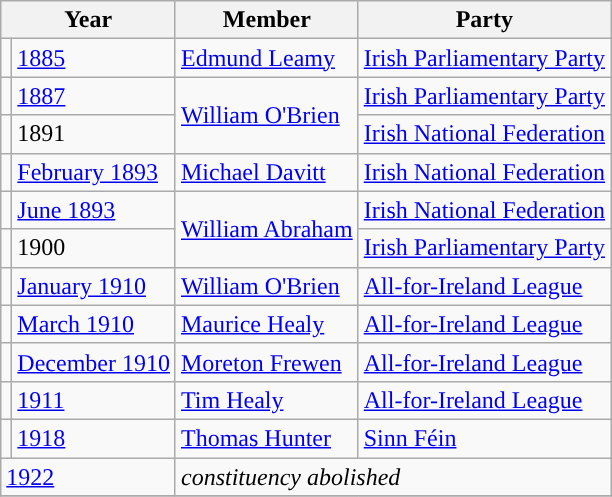<table class="wikitable">
<tr>
<th colspan=2>Year</th>
<th>Member</th>
<th>Party</th>
</tr>
<tr>
<td style="color:inherit;background-color: "></td>
<td><a href='#'>1885</a></td>
<td><a href='#'>Edmund Leamy</a></td>
<td><a href='#'>Irish Parliamentary Party</a></td>
</tr>
<tr>
<td style="color:inherit;background-color: "></td>
<td><a href='#'>1887</a></td>
<td rowspan="2"><a href='#'>William O'Brien</a></td>
<td><a href='#'>Irish Parliamentary Party</a></td>
</tr>
<tr>
<td style="color:inherit;background-color: "></td>
<td>1891</td>
<td><a href='#'>Irish National Federation</a></td>
</tr>
<tr>
<td style="color:inherit;background-color: "></td>
<td><a href='#'>February 1893</a></td>
<td><a href='#'>Michael Davitt</a></td>
<td><a href='#'>Irish National Federation</a></td>
</tr>
<tr>
<td style="color:inherit;background-color: "></td>
<td><a href='#'>June 1893</a></td>
<td rowspan="2"><a href='#'>William Abraham</a></td>
<td><a href='#'>Irish National Federation</a></td>
</tr>
<tr>
<td style="color:inherit;background-color: "></td>
<td>1900</td>
<td><a href='#'>Irish Parliamentary Party</a></td>
</tr>
<tr>
<td style="color:inherit;background-color: "></td>
<td><a href='#'>January 1910</a></td>
<td><a href='#'>William O'Brien</a></td>
<td><a href='#'>All-for-Ireland League</a></td>
</tr>
<tr>
<td style="color:inherit;background-color: "></td>
<td><a href='#'>March 1910</a></td>
<td><a href='#'>Maurice Healy</a></td>
<td><a href='#'>All-for-Ireland League</a></td>
</tr>
<tr>
<td style="color:inherit;background-color: "></td>
<td><a href='#'>December 1910</a></td>
<td><a href='#'>Moreton Frewen</a></td>
<td><a href='#'>All-for-Ireland League</a></td>
</tr>
<tr>
<td style="color:inherit;background-color: "></td>
<td><a href='#'>1911</a></td>
<td><a href='#'>Tim Healy</a></td>
<td><a href='#'>All-for-Ireland League</a></td>
</tr>
<tr>
<td style="color:inherit;background-color: "></td>
<td><a href='#'>1918</a></td>
<td><a href='#'>Thomas Hunter</a></td>
<td><a href='#'>Sinn Féin</a></td>
</tr>
<tr>
<td colspan="2"><a href='#'>1922</a></td>
<td colspan="2"><em>constituency abolished</em></td>
</tr>
<tr>
</tr>
</table>
